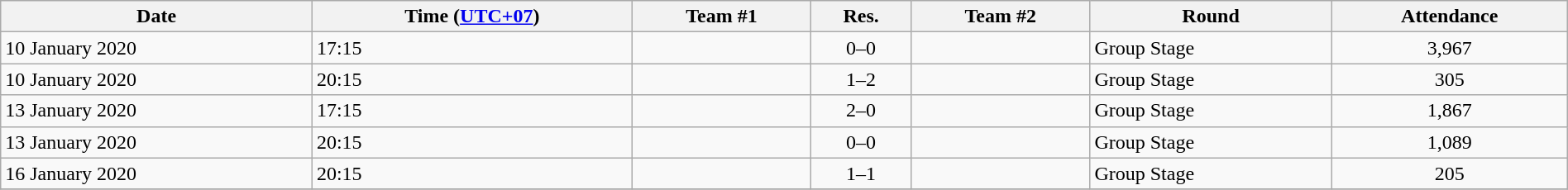<table class="wikitable" style="text-align:left; width:100%;">
<tr>
<th>Date</th>
<th>Time (<a href='#'>UTC+07</a>)</th>
<th>Team #1</th>
<th>Res.</th>
<th>Team #2</th>
<th>Round</th>
<th>Attendance</th>
</tr>
<tr>
<td>10 January 2020</td>
<td>17:15</td>
<td></td>
<td style="text-align:center;">0–0</td>
<td></td>
<td>Group Stage</td>
<td style="text-align:center;">3,967</td>
</tr>
<tr>
<td>10 January 2020</td>
<td>20:15</td>
<td></td>
<td style="text-align:center;">1–2</td>
<td><strong></strong></td>
<td>Group Stage</td>
<td style="text-align:center;">305</td>
</tr>
<tr>
<td>13 January 2020</td>
<td>17:15</td>
<td><strong></strong></td>
<td style="text-align:center;">2–0</td>
<td></td>
<td>Group Stage</td>
<td style="text-align:center;">1,867</td>
</tr>
<tr>
<td>13 January 2020</td>
<td>20:15</td>
<td></td>
<td style="text-align:center;">0–0</td>
<td></td>
<td>Group Stage</td>
<td style="text-align:center;">1,089</td>
</tr>
<tr>
<td>16 January 2020</td>
<td>20:15</td>
<td></td>
<td style="text-align:center;">1–1</td>
<td></td>
<td>Group Stage</td>
<td style="text-align:center;">205</td>
</tr>
<tr>
</tr>
</table>
